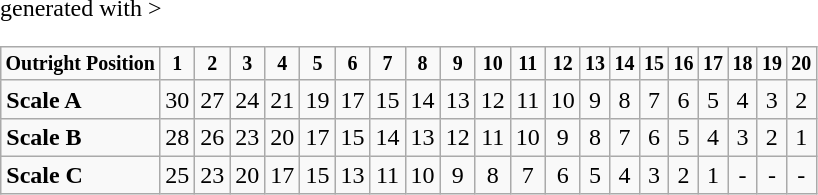<table class="wikitable" border="1" <hiddentext>generated with >
<tr style="font-size:10pt;font-weight:bold"  valign="bottom">
<td style="font-weight:bold">Outright Position</td>
<td align="center">1</td>
<td align="center">2</td>
<td align="center">3</td>
<td align="center">4</td>
<td align="center">5</td>
<td align="center">6</td>
<td align="center">7</td>
<td align="center">8</td>
<td align="center">9</td>
<td align="center">10</td>
<td align="center">11</td>
<td align="center">12</td>
<td align="center">13</td>
<td align="center">14</td>
<td align="center">15</td>
<td align="center">16</td>
<td align="center">17</td>
<td align="center">18</td>
<td align="center">19</td>
<td align="center">20</td>
</tr>
<tr>
<td style="font-weight:bold">Scale A</td>
<td align="center">30</td>
<td align="center">27</td>
<td align="center">24</td>
<td align="center">21</td>
<td align="center">19</td>
<td align="center">17</td>
<td align="center">15</td>
<td align="center">14</td>
<td align="center">13</td>
<td align="center">12</td>
<td align="center">11</td>
<td align="center">10</td>
<td align="center">9</td>
<td align="center">8</td>
<td align="center">7</td>
<td align="center">6</td>
<td align="center">5</td>
<td align="center">4</td>
<td align="center">3</td>
<td align="center">2</td>
</tr>
<tr>
<td style="font-weight:bold">Scale B</td>
<td align="center">28</td>
<td align="center">26</td>
<td align="center">23</td>
<td align="center">20</td>
<td align="center">17</td>
<td align="center">15</td>
<td align="center">14</td>
<td align="center">13</td>
<td align="center">12</td>
<td align="center">11</td>
<td align="center">10</td>
<td align="center">9</td>
<td align="center">8</td>
<td align="center">7</td>
<td align="center">6</td>
<td align="center">5</td>
<td align="center">4</td>
<td align="center">3</td>
<td align="center">2</td>
<td align="center">1</td>
</tr>
<tr>
<td style="font-weight:bold">Scale C</td>
<td align="center">25</td>
<td align="center">23</td>
<td align="center">20</td>
<td align="center">17</td>
<td align="center">15</td>
<td align="center">13</td>
<td align="center">11</td>
<td align="center">10</td>
<td align="center">9</td>
<td align="center">8</td>
<td align="center">7</td>
<td align="center">6</td>
<td align="center">5</td>
<td align="center">4</td>
<td align="center">3</td>
<td align="center">2</td>
<td align="center">1</td>
<td align="center">-</td>
<td align="center">-</td>
<td align="center">-</td>
</tr>
</table>
